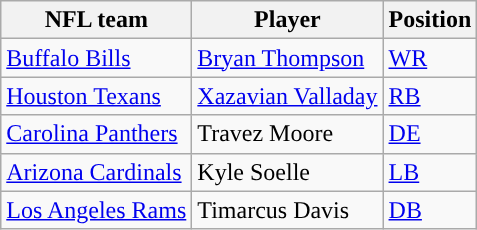<table class="wikitable">
<tr>
<th style="text-align:center; ">NFL team</th>
<th style="text-align:center; ">Player</th>
<th style="text-align:center; ">Position</th>
</tr>
<tr>
<td><a href='#'>Buffalo Bills</a></td>
<td><a href='#'>Bryan Thompson</a></td>
<td><a href='#'>WR</a></td>
</tr>
<tr>
<td><a href='#'>Houston Texans</a></td>
<td><a href='#'>Xazavian Valladay</a></td>
<td><a href='#'>RB</a></td>
</tr>
<tr>
<td><a href='#'>Carolina Panthers</a></td>
<td>Travez Moore</td>
<td><a href='#'>DE</a></td>
</tr>
<tr>
<td><a href='#'>Arizona Cardinals</a></td>
<td>Kyle Soelle</td>
<td><a href='#'>LB</a></td>
</tr>
<tr>
<td><a href='#'>Los Angeles Rams</a></td>
<td>Timarcus Davis</td>
<td><a href='#'>DB</a></td>
</tr>
</table>
